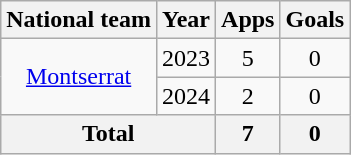<table class=wikitable style=text-align:center>
<tr>
<th>National team</th>
<th>Year</th>
<th>Apps</th>
<th>Goals</th>
</tr>
<tr>
<td rowspan=2><a href='#'>Montserrat</a></td>
<td>2023</td>
<td>5</td>
<td>0</td>
</tr>
<tr>
<td>2024</td>
<td>2</td>
<td>0</td>
</tr>
<tr>
<th colspan=2>Total</th>
<th>7</th>
<th>0</th>
</tr>
</table>
